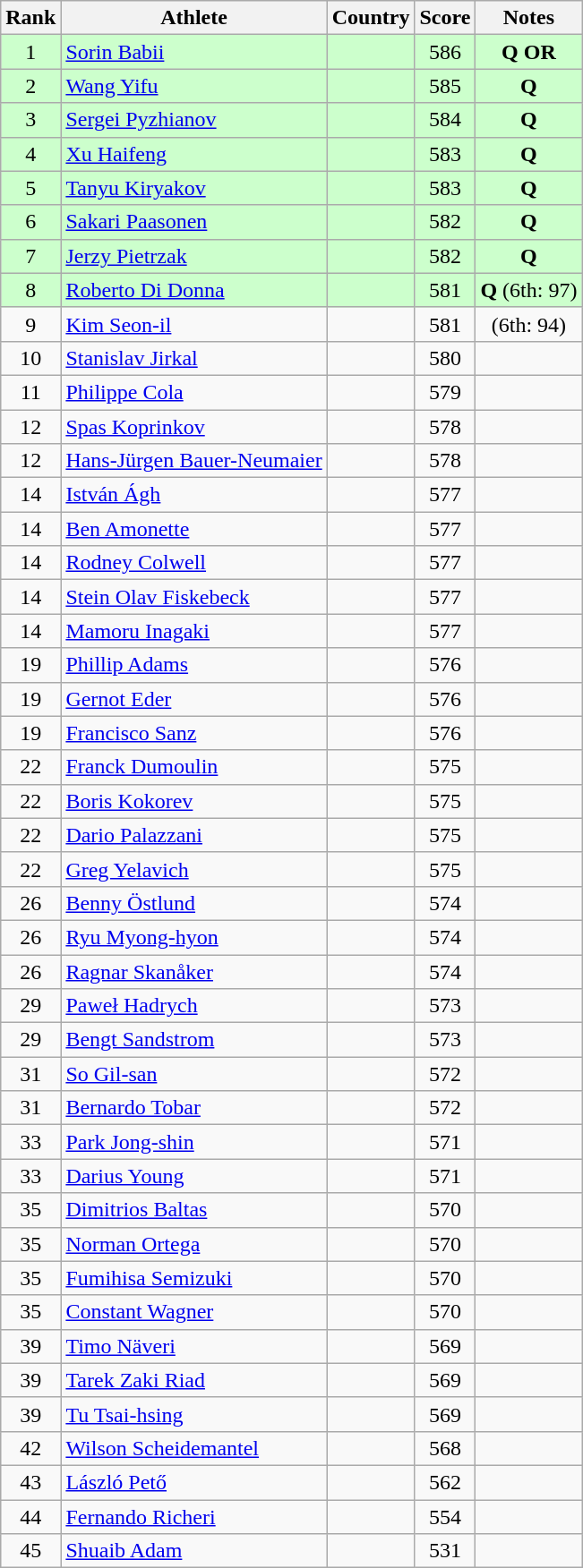<table class="wikitable sortable" style="text-align: center">
<tr>
<th>Rank</th>
<th>Athlete</th>
<th>Country</th>
<th>Score</th>
<th>Notes</th>
</tr>
<tr bgcolor=#ccffcc>
<td>1</td>
<td align=left><a href='#'>Sorin Babii</a></td>
<td align=left></td>
<td>586</td>
<td><strong>Q OR</strong></td>
</tr>
<tr bgcolor=#ccffcc>
<td>2</td>
<td align=left><a href='#'>Wang Yifu</a></td>
<td align=left></td>
<td>585</td>
<td><strong>Q</strong></td>
</tr>
<tr bgcolor=#ccffcc>
<td>3</td>
<td align=left><a href='#'>Sergei Pyzhianov</a></td>
<td align=left></td>
<td>584</td>
<td><strong>Q</strong></td>
</tr>
<tr bgcolor=#ccffcc>
<td>4</td>
<td align=left><a href='#'>Xu Haifeng</a></td>
<td align=left></td>
<td>583</td>
<td><strong>Q</strong></td>
</tr>
<tr bgcolor=#ccffcc>
<td>5</td>
<td align=left><a href='#'>Tanyu Kiryakov</a></td>
<td align=left></td>
<td>583</td>
<td><strong>Q</strong></td>
</tr>
<tr bgcolor=#ccffcc>
<td>6</td>
<td align=left><a href='#'>Sakari Paasonen</a></td>
<td align=left></td>
<td>582</td>
<td><strong>Q</strong></td>
</tr>
<tr bgcolor=#ccffcc>
<td>7</td>
<td align=left><a href='#'>Jerzy Pietrzak</a></td>
<td align=left></td>
<td>582</td>
<td><strong>Q</strong></td>
</tr>
<tr bgcolor=#ccffcc>
<td>8</td>
<td align=left><a href='#'>Roberto Di Donna</a></td>
<td align=left></td>
<td>581</td>
<td><strong>Q</strong> (6th: 97)</td>
</tr>
<tr>
<td>9</td>
<td align=left><a href='#'>Kim Seon-il</a></td>
<td align=left></td>
<td>581</td>
<td>(6th: 94)</td>
</tr>
<tr>
<td>10</td>
<td align=left><a href='#'>Stanislav Jirkal</a></td>
<td align=left></td>
<td>580</td>
<td></td>
</tr>
<tr>
<td>11</td>
<td align=left><a href='#'>Philippe Cola</a></td>
<td align=left></td>
<td>579</td>
<td></td>
</tr>
<tr>
<td>12</td>
<td align=left><a href='#'>Spas Koprinkov</a></td>
<td align=left></td>
<td>578</td>
<td></td>
</tr>
<tr>
<td>12</td>
<td align=left><a href='#'>Hans-Jürgen Bauer-Neumaier</a></td>
<td align=left></td>
<td>578</td>
<td></td>
</tr>
<tr>
<td>14</td>
<td align=left><a href='#'>István Ágh</a></td>
<td align=left></td>
<td>577</td>
<td></td>
</tr>
<tr>
<td>14</td>
<td align=left><a href='#'>Ben Amonette</a></td>
<td align=left></td>
<td>577</td>
<td></td>
</tr>
<tr>
<td>14</td>
<td align=left><a href='#'>Rodney Colwell</a></td>
<td align=left></td>
<td>577</td>
<td></td>
</tr>
<tr>
<td>14</td>
<td align=left><a href='#'>Stein Olav Fiskebeck</a></td>
<td align=left></td>
<td>577</td>
<td></td>
</tr>
<tr>
<td>14</td>
<td align=left><a href='#'>Mamoru Inagaki</a></td>
<td align=left></td>
<td>577</td>
<td></td>
</tr>
<tr>
<td>19</td>
<td align=left><a href='#'>Phillip Adams</a></td>
<td align=left></td>
<td>576</td>
<td></td>
</tr>
<tr>
<td>19</td>
<td align=left><a href='#'>Gernot Eder</a></td>
<td align=left></td>
<td>576</td>
<td></td>
</tr>
<tr>
<td>19</td>
<td align=left><a href='#'>Francisco Sanz</a></td>
<td align=left></td>
<td>576</td>
<td></td>
</tr>
<tr>
<td>22</td>
<td align=left><a href='#'>Franck Dumoulin</a></td>
<td align=left></td>
<td>575</td>
<td></td>
</tr>
<tr>
<td>22</td>
<td align=left><a href='#'>Boris Kokorev</a></td>
<td align=left></td>
<td>575</td>
<td></td>
</tr>
<tr>
<td>22</td>
<td align=left><a href='#'>Dario Palazzani</a></td>
<td align=left></td>
<td>575</td>
<td></td>
</tr>
<tr>
<td>22</td>
<td align=left><a href='#'>Greg Yelavich</a></td>
<td align=left></td>
<td>575</td>
<td></td>
</tr>
<tr>
<td>26</td>
<td align=left><a href='#'>Benny Östlund</a></td>
<td align=left></td>
<td>574</td>
<td></td>
</tr>
<tr>
<td>26</td>
<td align=left><a href='#'>Ryu Myong-hyon</a></td>
<td align=left></td>
<td>574</td>
<td></td>
</tr>
<tr>
<td>26</td>
<td align=left><a href='#'>Ragnar Skanåker</a></td>
<td align=left></td>
<td>574</td>
<td></td>
</tr>
<tr>
<td>29</td>
<td align=left><a href='#'>Paweł Hadrych</a></td>
<td align=left></td>
<td>573</td>
<td></td>
</tr>
<tr>
<td>29</td>
<td align=left><a href='#'>Bengt Sandstrom</a></td>
<td align=left></td>
<td>573</td>
<td></td>
</tr>
<tr>
<td>31</td>
<td align=left><a href='#'>So Gil-san</a></td>
<td align=left></td>
<td>572</td>
<td></td>
</tr>
<tr>
<td>31</td>
<td align=left><a href='#'>Bernardo Tobar</a></td>
<td align=left></td>
<td>572</td>
<td></td>
</tr>
<tr>
<td>33</td>
<td align=left><a href='#'>Park Jong-shin</a></td>
<td align=left></td>
<td>571</td>
<td></td>
</tr>
<tr>
<td>33</td>
<td align=left><a href='#'>Darius Young</a></td>
<td align=left></td>
<td>571</td>
<td></td>
</tr>
<tr>
<td>35</td>
<td align=left><a href='#'>Dimitrios Baltas</a></td>
<td align=left></td>
<td>570</td>
<td></td>
</tr>
<tr>
<td>35</td>
<td align=left><a href='#'>Norman Ortega</a></td>
<td align=left></td>
<td>570</td>
<td></td>
</tr>
<tr>
<td>35</td>
<td align=left><a href='#'>Fumihisa Semizuki</a></td>
<td align=left></td>
<td>570</td>
<td></td>
</tr>
<tr>
<td>35</td>
<td align=left><a href='#'>Constant Wagner</a></td>
<td align=left></td>
<td>570</td>
<td></td>
</tr>
<tr>
<td>39</td>
<td align=left><a href='#'>Timo Näveri</a></td>
<td align=left></td>
<td>569</td>
<td></td>
</tr>
<tr>
<td>39</td>
<td align=left><a href='#'>Tarek Zaki Riad</a></td>
<td align=left></td>
<td>569</td>
<td></td>
</tr>
<tr>
<td>39</td>
<td align=left><a href='#'>Tu Tsai-hsing</a></td>
<td align=left></td>
<td>569</td>
<td></td>
</tr>
<tr>
<td>42</td>
<td align=left><a href='#'>Wilson Scheidemantel</a></td>
<td align=left></td>
<td>568</td>
<td></td>
</tr>
<tr>
<td>43</td>
<td align=left><a href='#'>László Pető</a></td>
<td align=left></td>
<td>562</td>
<td></td>
</tr>
<tr>
<td>44</td>
<td align=left><a href='#'>Fernando Richeri</a></td>
<td align=left></td>
<td>554</td>
<td></td>
</tr>
<tr>
<td>45</td>
<td align=left><a href='#'>Shuaib Adam</a></td>
<td align=left></td>
<td>531</td>
<td></td>
</tr>
</table>
